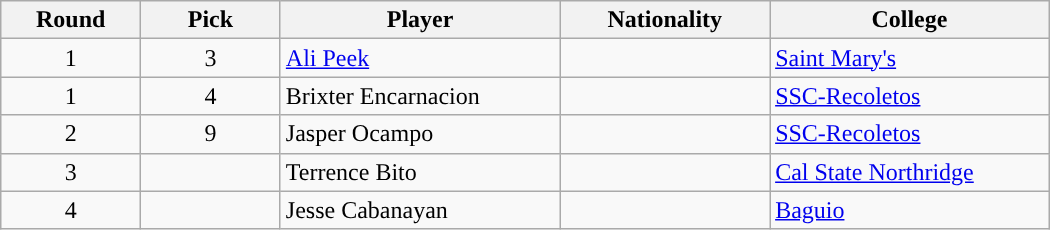<table class="wikitable sortable sortable">
<tr>
<th width="10%">Round</th>
<th width="10%">Pick</th>
<th width="20%">Player</th>
<th width="15%">Nationality</th>
<th width="20%">College</th>
</tr>
<tr>
<td align="center">1</td>
<td align="center">3</td>
<td><a href='#'>Ali Peek</a></td>
<td align="center"></td>
<td><a href='#'>Saint Mary's</a></td>
</tr>
<tr>
<td align="center">1</td>
<td align="center">4</td>
<td>Brixter Encarnacion</td>
<td align="center"></td>
<td><a href='#'>SSC-Recoletos</a></td>
</tr>
<tr>
<td align="center">2</td>
<td align="center">9</td>
<td>Jasper Ocampo</td>
<td align="center"></td>
<td><a href='#'>SSC-Recoletos</a></td>
</tr>
<tr>
<td align="center">3</td>
<td align="center"></td>
<td>Terrence Bito</td>
<td align="center"></td>
<td><a href='#'>Cal State Northridge</a></td>
</tr>
<tr>
<td align="center">4</td>
<td align="center"></td>
<td>Jesse Cabanayan</td>
<td align="center"></td>
<td><a href='#'>Baguio</a></td>
</tr>
</table>
